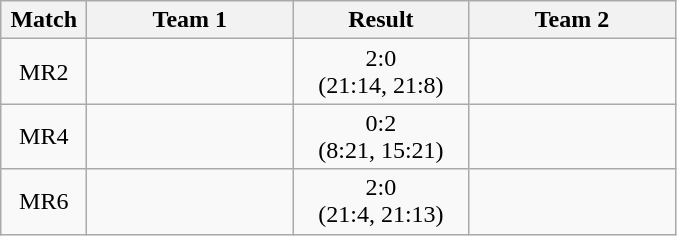<table class="wikitable" style="text-align:center">
<tr>
<th width=50>Match</th>
<th width=130>Team 1</th>
<th width=110>Result</th>
<th width=130>Team 2</th>
</tr>
<tr>
<td>MR2</td>
<td style="text-align:right;"></td>
<td>2:0 <br> (21:14, 21:8)</td>
<td style="text-align:left;"></td>
</tr>
<tr>
<td>MR4</td>
<td style="text-align:right;"></td>
<td>0:2 <br> (8:21, 15:21)</td>
<td style="text-align:left;"></td>
</tr>
<tr>
<td>MR6</td>
<td style="text-align:right;"></td>
<td>2:0 <br> (21:4, 21:13)</td>
<td style="text-align:left;"></td>
</tr>
</table>
